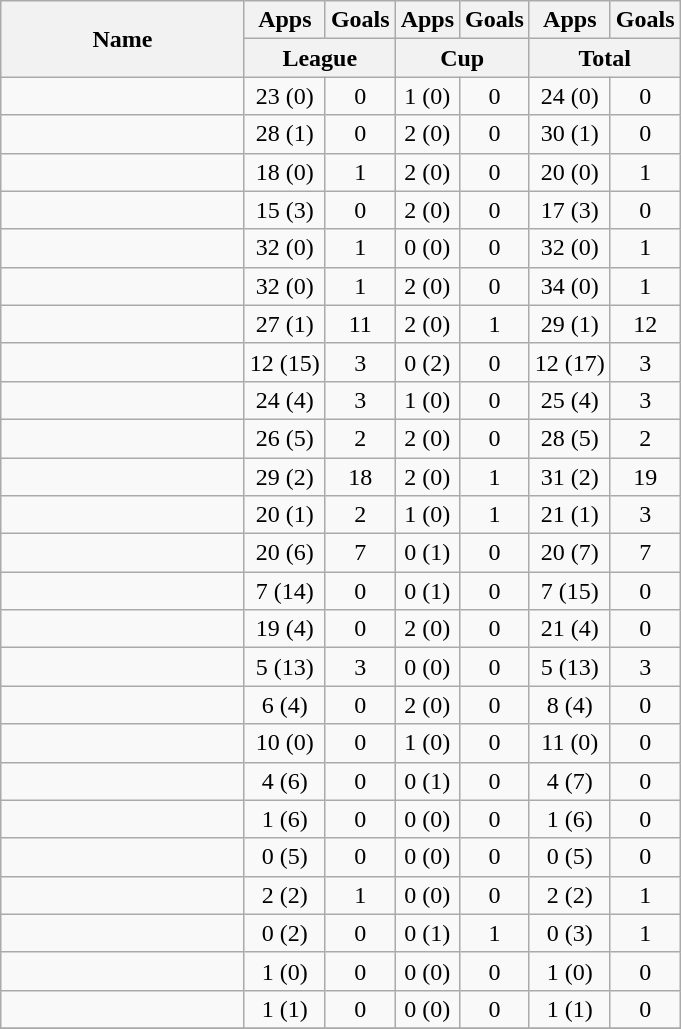<table class="wikitable sortable" style="text-align:center">
<tr>
<th rowspan="2" width="155">Name</th>
<th>Apps</th>
<th>Goals</th>
<th>Apps</th>
<th>Goals</th>
<th>Apps</th>
<th>Goals</th>
</tr>
<tr class="unsortable">
<th colspan="2" width="55">League</th>
<th colspan="2" width="55">Cup</th>
<th colspan="2" width="55">Total</th>
</tr>
<tr>
<td align="left"> </td>
<td>23 (0)</td>
<td>0</td>
<td>1 (0)</td>
<td>0</td>
<td>24 (0)</td>
<td>0</td>
</tr>
<tr>
<td align="left"> </td>
<td>28 (1)</td>
<td>0</td>
<td>2 (0)</td>
<td>0</td>
<td>30 (1)</td>
<td>0</td>
</tr>
<tr>
<td align="left"> </td>
<td>18 (0)</td>
<td>1</td>
<td>2 (0)</td>
<td>0</td>
<td>20 (0)</td>
<td>1</td>
</tr>
<tr>
<td align="left"> </td>
<td>15 (3)</td>
<td>0</td>
<td>2 (0)</td>
<td>0</td>
<td>17 (3)</td>
<td>0</td>
</tr>
<tr>
<td align="left"> </td>
<td>32 (0)</td>
<td>1</td>
<td>0 (0)</td>
<td>0</td>
<td>32 (0)</td>
<td>1</td>
</tr>
<tr>
<td align="left"> </td>
<td>32 (0)</td>
<td>1</td>
<td>2 (0)</td>
<td>0</td>
<td>34 (0)</td>
<td>1</td>
</tr>
<tr>
<td align="left"> </td>
<td>27 (1)</td>
<td>11</td>
<td>2 (0)</td>
<td>1</td>
<td>29 (1)</td>
<td>12</td>
</tr>
<tr>
<td align="left"> </td>
<td>12 (15)</td>
<td>3</td>
<td>0 (2)</td>
<td>0</td>
<td>12 (17)</td>
<td>3</td>
</tr>
<tr>
<td align="left"> </td>
<td>24 (4)</td>
<td>3</td>
<td>1 (0)</td>
<td>0</td>
<td>25 (4)</td>
<td>3</td>
</tr>
<tr>
<td align="left"> </td>
<td>26 (5)</td>
<td>2</td>
<td>2 (0)</td>
<td>0</td>
<td>28 (5)</td>
<td>2</td>
</tr>
<tr>
<td align="left"> </td>
<td>29 (2)</td>
<td>18</td>
<td>2 (0)</td>
<td>1</td>
<td>31 (2)</td>
<td>19</td>
</tr>
<tr>
<td align="left"> </td>
<td>20 (1)</td>
<td>2</td>
<td>1 (0)</td>
<td>1</td>
<td>21 (1)</td>
<td>3</td>
</tr>
<tr>
<td align="left"> </td>
<td>20 (6)</td>
<td>7</td>
<td>0 (1)</td>
<td>0</td>
<td>20 (7)</td>
<td>7</td>
</tr>
<tr>
<td align="left"> </td>
<td>7 (14)</td>
<td>0</td>
<td>0 (1)</td>
<td>0</td>
<td>7 (15)</td>
<td>0</td>
</tr>
<tr>
<td align="left"> </td>
<td>19 (4)</td>
<td>0</td>
<td>2 (0)</td>
<td>0</td>
<td>21 (4)</td>
<td>0</td>
</tr>
<tr>
<td align="left"> </td>
<td>5 (13)</td>
<td>3</td>
<td>0 (0)</td>
<td>0</td>
<td>5 (13)</td>
<td>3</td>
</tr>
<tr>
<td align="left"> </td>
<td>6 (4)</td>
<td>0</td>
<td>2 (0)</td>
<td>0</td>
<td>8 (4)</td>
<td>0</td>
</tr>
<tr>
<td align="left"> </td>
<td>10 (0)</td>
<td>0</td>
<td>1 (0)</td>
<td>0</td>
<td>11 (0)</td>
<td>0</td>
</tr>
<tr>
<td align="left"> </td>
<td>4 (6)</td>
<td>0</td>
<td>0 (1)</td>
<td>0</td>
<td>4 (7)</td>
<td>0</td>
</tr>
<tr>
<td align="left"> </td>
<td>1 (6)</td>
<td>0</td>
<td>0 (0)</td>
<td>0</td>
<td>1 (6)</td>
<td>0</td>
</tr>
<tr>
<td align="left"> </td>
<td>0 (5)</td>
<td>0</td>
<td>0 (0)</td>
<td>0</td>
<td>0 (5)</td>
<td>0</td>
</tr>
<tr>
<td align="left"> </td>
<td>2 (2)</td>
<td>1</td>
<td>0 (0)</td>
<td>0</td>
<td>2 (2)</td>
<td>1</td>
</tr>
<tr>
<td align="left"> </td>
<td>0 (2)</td>
<td>0</td>
<td>0 (1)</td>
<td>1</td>
<td>0 (3)</td>
<td>1</td>
</tr>
<tr>
<td align="left"> </td>
<td>1 (0)</td>
<td>0</td>
<td>0 (0)</td>
<td>0</td>
<td>1 (0)</td>
<td>0</td>
</tr>
<tr>
<td align="left"> </td>
<td>1 (1)</td>
<td>0</td>
<td>0 (0)</td>
<td>0</td>
<td>1 (1)</td>
<td>0</td>
</tr>
<tr>
</tr>
</table>
